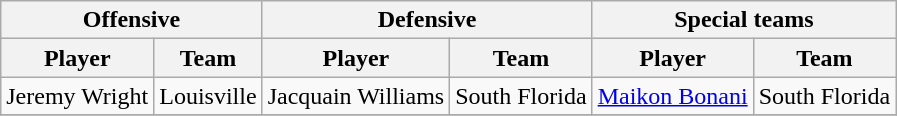<table class="wikitable" border="1">
<tr>
<th colspan="2">Offensive</th>
<th colspan="2">Defensive</th>
<th colspan="2">Special teams</th>
</tr>
<tr>
<th>Player</th>
<th>Team</th>
<th>Player</th>
<th>Team</th>
<th>Player</th>
<th>Team</th>
</tr>
<tr>
<td>Jeremy Wright</td>
<td>Louisville</td>
<td>Jacquain Williams</td>
<td>South Florida</td>
<td><a href='#'>Maikon Bonani</a></td>
<td>South Florida</td>
</tr>
<tr>
</tr>
</table>
